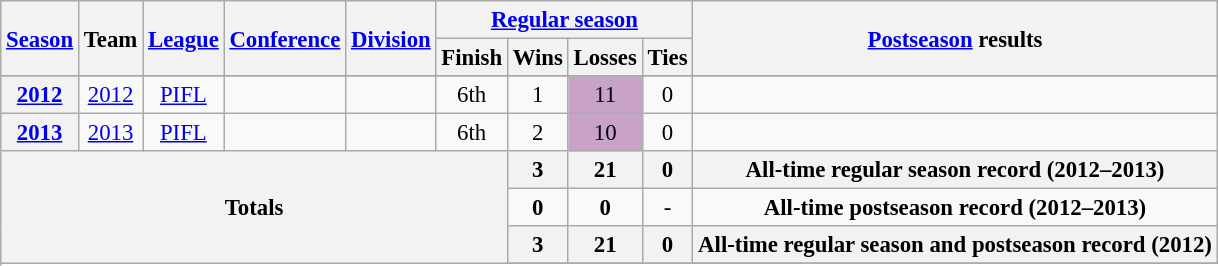<table class="wikitable" style="font-size: 95%;">
<tr>
<th rowspan="2"><a href='#'>Season</a></th>
<th rowspan="2">Team</th>
<th rowspan="2"><a href='#'>League</a></th>
<th rowspan="2"><a href='#'>Conference</a></th>
<th rowspan="2"><a href='#'>Division</a></th>
<th colspan="4"><a href='#'>Regular season</a></th>
<th rowspan="2"><a href='#'>Postseason</a> results</th>
</tr>
<tr>
<th>Finish</th>
<th>Wins</th>
<th>Losses</th>
<th>Ties</th>
</tr>
<tr background:#fcc;">
</tr>
<tr>
<th style="text-align:center;"><a href='#'>2012</a></th>
<td style="text-align:center;"><a href='#'>2012</a></td>
<td style="text-align:center;"><a href='#'>PIFL</a></td>
<td style="text-align:center;"></td>
<td style="text-align:center;"></td>
<td style="text-align:center;">6th</td>
<td style="text-align:center;">1</td>
<td style="text-align:center;background:#c8a2c8;">11</td>
<td style="text-align:center;">0</td>
<td></td>
</tr>
<tr>
<th style="text-align:center;"><a href='#'>2013</a></th>
<td style="text-align:center;"><a href='#'>2013</a></td>
<td style="text-align:center;"><a href='#'>PIFL</a></td>
<td style="text-align:center;"></td>
<td style="text-align:center;"></td>
<td style="text-align:center;">6th</td>
<td style="text-align:center;">2</td>
<td style="text-align:center;background:#c8a2c8;">10</td>
<td style="text-align:center;">0</td>
<td></td>
</tr>
<tr>
<th style="text-align:center;" rowspan="5" colspan="6">Totals</th>
<th style="text-align:center;"><strong>3</strong></th>
<th style="text-align:center;"><strong>21</strong></th>
<th style="text-align:center;"><strong>0</strong></th>
<th style="text-align:center;" colspan="3"><strong>All-time regular season record (2012–2013)</strong></th>
</tr>
<tr style="text-align:center;">
<td><strong>0</strong></td>
<td><strong>0</strong></td>
<td>-</td>
<td colspan="3"><strong>All-time postseason record (2012–2013)</strong></td>
</tr>
<tr>
<th style="text-align:center;"><strong>3</strong></th>
<th style="text-align:center;"><strong>21</strong></th>
<th style="text-align:center;"><strong>0</strong></th>
<th style="text-align:center;" colspan="3"><strong>All-time regular season and  postseason record (2012)</strong></th>
</tr>
<tr>
</tr>
</table>
